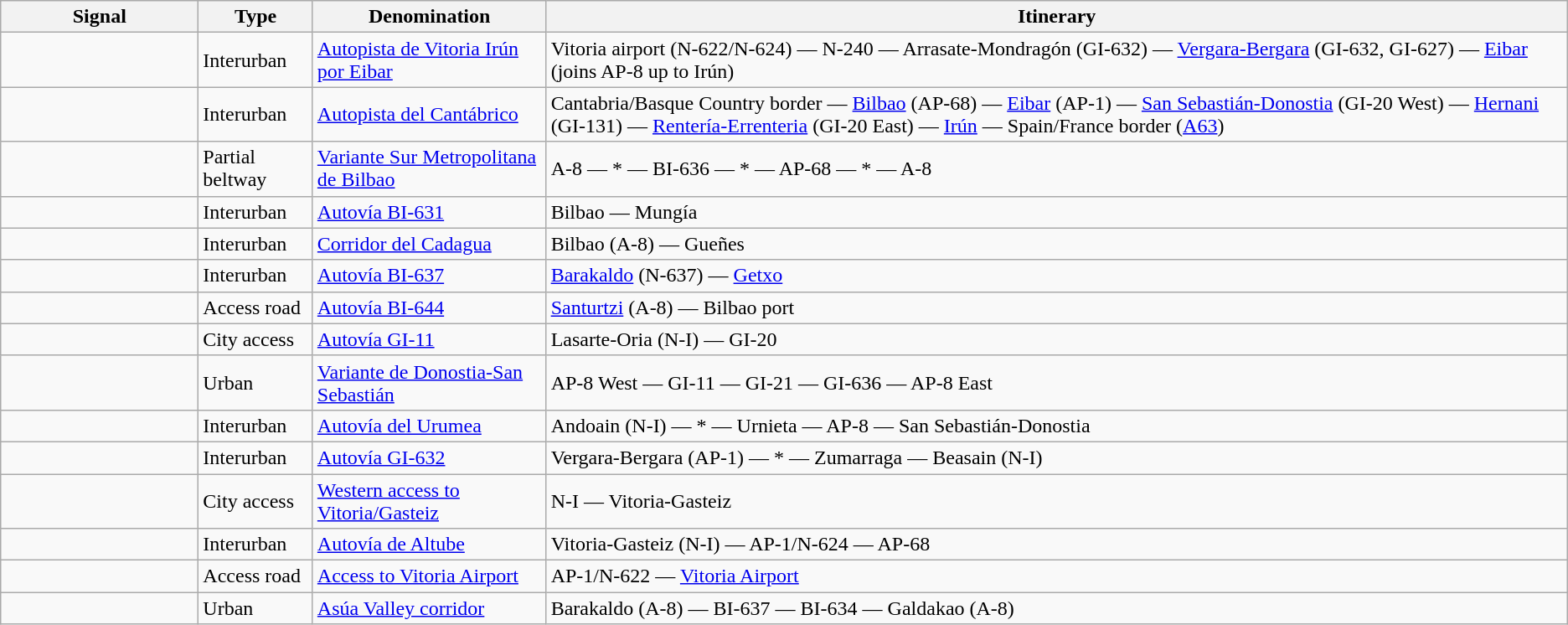<table class="wikitable">
<tr>
<th width="150px">Signal</th>
<th>Type</th>
<th>Denomination</th>
<th>Itinerary</th>
</tr>
<tr>
<td></td>
<td>Interurban</td>
<td><a href='#'>Autopista de Vitoria  Irún por Eibar</a></td>
<td>Vitoria airport (N-622/N-624) — N-240 — Arrasate-Mondragón (GI-632) — <a href='#'>Vergara-Bergara</a> (GI-632, GI-627) — <a href='#'>Eibar</a> (joins AP-8 up to Irún)</td>
</tr>
<tr>
<td></td>
<td>Interurban</td>
<td><a href='#'>Autopista del Cantábrico</a></td>
<td>Cantabria/Basque Country border — <a href='#'>Bilbao</a> (AP-68) — <a href='#'>Eibar</a> (AP-1) — <a href='#'>San Sebastián-Donostia</a> (GI-20 West) — <a href='#'>Hernani</a> (GI-131) — <a href='#'>Rentería-Errenteria</a> (GI-20 East) — <a href='#'>Irún</a> — Spain/France border (<a href='#'>A63</a>)</td>
</tr>
<tr>
<td></td>
<td>Partial beltway</td>
<td><a href='#'>Variante Sur Metropolitana de Bilbao</a></td>
<td>A-8 — * — BI-636 — * — AP-68 — * — A-8</td>
</tr>
<tr>
<td></td>
<td>Interurban</td>
<td><a href='#'>Autovía BI-631</a></td>
<td>Bilbao — Mungía</td>
</tr>
<tr>
<td></td>
<td>Interurban</td>
<td><a href='#'>Corridor del Cadagua</a></td>
<td>Bilbao (A-8) — Gueñes</td>
</tr>
<tr>
<td></td>
<td>Interurban</td>
<td><a href='#'>Autovía BI-637</a></td>
<td><a href='#'>Barakaldo</a> (N-637) — <a href='#'>Getxo</a></td>
</tr>
<tr>
<td></td>
<td>Access road</td>
<td><a href='#'>Autovía BI-644</a></td>
<td><a href='#'>Santurtzi</a> (A-8) — Bilbao port</td>
</tr>
<tr>
<td></td>
<td>City access</td>
<td><a href='#'>Autovía GI-11</a></td>
<td>Lasarte-Oria (N-I) — GI-20</td>
</tr>
<tr>
<td></td>
<td>Urban</td>
<td><a href='#'>Variante de Donostia-San Sebastián</a></td>
<td>AP-8 West — GI-11 — GI-21 — GI-636 — AP-8 East</td>
</tr>
<tr>
<td></td>
<td>Interurban</td>
<td><a href='#'>Autovía del Urumea</a></td>
<td>Andoain (N-I) — * — Urnieta — AP-8 — San Sebastián-Donostia</td>
</tr>
<tr>
<td></td>
<td>Interurban</td>
<td><a href='#'>Autovía GI-632</a></td>
<td Vergara>Vergara-Bergara (AP-1) — * — Zumarraga — Beasain (N-I)</td>
</tr>
<tr>
<td></td>
<td>City access</td>
<td><a href='#'>Western access to Vitoria/Gasteiz</a></td>
<td>N-I — Vitoria-Gasteiz</td>
</tr>
<tr>
<td></td>
<td>Interurban</td>
<td><a href='#'>Autovía de Altube</a></td>
<td>Vitoria-Gasteiz (N-I) — AP-1/N-624 — AP-68</td>
</tr>
<tr>
<td></td>
<td>Access road</td>
<td><a href='#'>Access to Vitoria Airport</a></td>
<td>AP-1/N-622 — <a href='#'>Vitoria Airport</a></td>
</tr>
<tr>
<td></td>
<td>Urban</td>
<td><a href='#'>Asúa Valley corridor</a></td>
<td>Barakaldo (A-8) — BI-637 — BI-634 — Galdakao (A-8)</td>
</tr>
</table>
